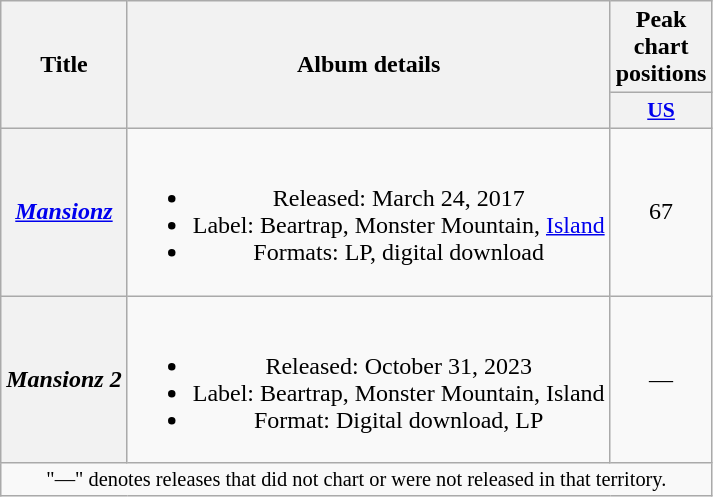<table class="wikitable plainrowheaders" style="text-align:center;">
<tr>
<th scope="col" rowspan="2">Title</th>
<th scope="col" rowspan="2">Album details</th>
<th scope="col">Peak chart positions</th>
</tr>
<tr>
<th scope="col" style="width:3em;font-size:90%;"><a href='#'>US</a><br></th>
</tr>
<tr>
<th scope="row"><em><a href='#'>Mansionz</a></em></th>
<td><br><ul><li>Released: March 24, 2017</li><li>Label: Beartrap, Monster Mountain, <a href='#'>Island</a></li><li>Formats: LP, digital download</li></ul></td>
<td>67</td>
</tr>
<tr>
<th scope="row"><em>Mansionz 2</em></th>
<td><br><ul><li>Released: October 31, 2023</li><li>Label: Beartrap, Monster Mountain, Island</li><li>Format: Digital download, LP</li></ul></td>
<td>—</td>
</tr>
<tr>
<td colspan="15" style="font-size:85%">"—" denotes releases that did not chart or were not released in that territory.</td>
</tr>
</table>
